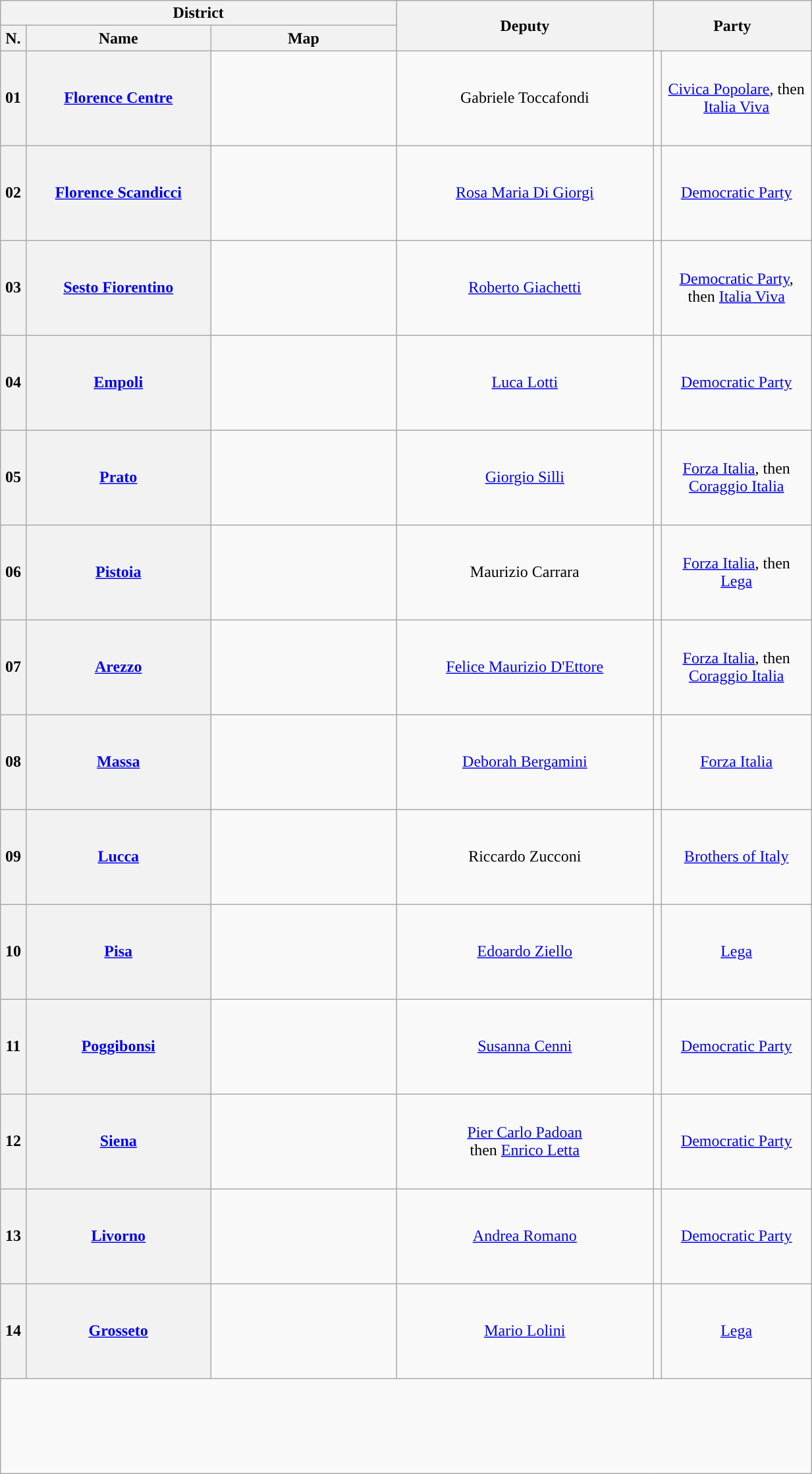<table class="wikitable" style="text-align:center; style="width=65%">
<tr>
<th width=35% colspan="3">District</th>
<th width=25% rowspan="2">Deputy</th>
<th width=15% colspan="14" rowspan="2">Party</th>
</tr>
<tr>
<th width=1%>N.</th>
<th width=18%>Name</th>
<th width=18%>Map</th>
</tr>
<tr style="height:6em;">
<th>01</th>
<th><a href='#'>Florence Centre</a></th>
<td></td>
<td>Gabriele Toccafondi</td>
<td style="background:"></td>
<td><a href='#'>Civica Popolare</a>, then <a href='#'>Italia Viva</a></td>
</tr>
<tr style="height:6em;">
<th>02</th>
<th><a href='#'>Florence Scandicci</a></th>
<td></td>
<td><a href='#'>Rosa Maria Di Giorgi</a></td>
<td style="background:"></td>
<td colspan=3><a href='#'>Democratic Party</a></td>
</tr>
<tr style="height:6em;">
<th>03</th>
<th><a href='#'>Sesto Fiorentino</a></th>
<td></td>
<td><a href='#'>Roberto Giachetti</a></td>
<td style="background:"></td>
<td colspan=3><a href='#'>Democratic Party</a>, then <a href='#'>Italia Viva</a></td>
</tr>
<tr style="height:6em;">
<th>04</th>
<th><a href='#'>Empoli</a></th>
<td></td>
<td><a href='#'>Luca Lotti</a></td>
<td style="background:"></td>
<td colspan=3><a href='#'>Democratic Party</a></td>
</tr>
<tr style="height:6em;">
<th>05</th>
<th><a href='#'>Prato</a></th>
<td></td>
<td><a href='#'>Giorgio Silli</a></td>
<td style="background:"></td>
<td colspan=3><a href='#'>Forza Italia</a>, then <a href='#'>Coraggio Italia</a></td>
</tr>
<tr style="height:6em;">
<th>06</th>
<th><a href='#'>Pistoia</a></th>
<td></td>
<td>Maurizio Carrara</td>
<td style="background:"></td>
<td colspan=3><a href='#'>Forza Italia</a>, then <a href='#'>Lega</a></td>
</tr>
<tr style="height:6em;">
<th>07</th>
<th><a href='#'>Arezzo</a></th>
<td></td>
<td><a href='#'>Felice Maurizio D'Ettore</a></td>
<td style="background:"></td>
<td colspan=3><a href='#'>Forza Italia</a>, then <a href='#'>Coraggio Italia</a></td>
</tr>
<tr style="height:6em;">
<th>08</th>
<th><a href='#'>Massa</a></th>
<td></td>
<td><a href='#'>Deborah Bergamini</a></td>
<td style="background:"></td>
<td colspan=3><a href='#'>Forza Italia</a></td>
</tr>
<tr style="height:6em;">
<th>09</th>
<th><a href='#'>Lucca</a></th>
<td></td>
<td>Riccardo Zucconi</td>
<td style="background:"></td>
<td colspan=3><a href='#'>Brothers of Italy</a></td>
</tr>
<tr style="height:6em;">
<th>10</th>
<th><a href='#'>Pisa</a></th>
<td></td>
<td><a href='#'>Edoardo Ziello</a></td>
<td style="background:"></td>
<td colspan=3><a href='#'>Lega</a></td>
</tr>
<tr style="height:6em;">
<th>11</th>
<th><a href='#'>Poggibonsi</a></th>
<td></td>
<td><a href='#'>Susanna Cenni</a></td>
<td style="background:"></td>
<td colspan=3><a href='#'>Democratic Party</a></td>
</tr>
<tr style="height:6em;">
<th>12</th>
<th><a href='#'>Siena</a></th>
<td></td>
<td><a href='#'>Pier Carlo Padoan</a><br>then <a href='#'>Enrico Letta</a></td>
<td style="background:"></td>
<td colspan=3><a href='#'>Democratic Party</a></td>
</tr>
<tr style="height:6em;">
<th>13</th>
<th><a href='#'>Livorno</a></th>
<td></td>
<td><a href='#'>Andrea Romano</a></td>
<td style="background:"></td>
<td colspan=3><a href='#'>Democratic Party</a></td>
</tr>
<tr style="height:6em;">
<th>14</th>
<th><a href='#'>Grosseto</a></th>
<td></td>
<td><a href='#'>Mario Lolini</a></td>
<td style="background:"></td>
<td colspan=3><a href='#'>Lega</a></td>
</tr>
<tr style="height:6em;">
</tr>
</table>
